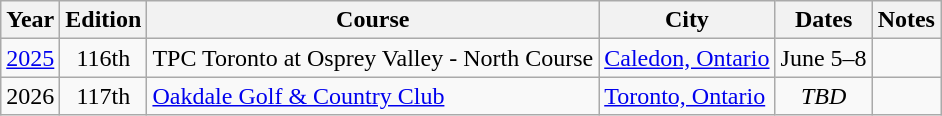<table class=wikitable style="text-align:center">
<tr>
<th>Year</th>
<th>Edition</th>
<th>Course</th>
<th>City</th>
<th>Dates</th>
<th>Notes</th>
</tr>
<tr>
<td><a href='#'>2025</a></td>
<td>116th</td>
<td>TPC Toronto at Osprey Valley - North Course</td>
<td><a href='#'>Caledon, Ontario</a></td>
<td>June 5–8</td>
<td></td>
</tr>
<tr>
<td>2026</td>
<td>117th</td>
<td align=left><a href='#'>Oakdale Golf & Country Club</a></td>
<td align=left><a href='#'>Toronto, Ontario</a></td>
<td><em>TBD</em></td>
</tr>
</table>
